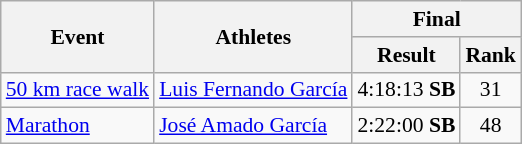<table class="wikitable" border="1" style="font-size:90%">
<tr>
<th rowspan="2">Event</th>
<th rowspan="2">Athletes</th>
<th colspan="2">Final</th>
</tr>
<tr>
<th>Result</th>
<th>Rank</th>
</tr>
<tr>
<td><a href='#'>50 km race walk</a></td>
<td><a href='#'>Luis Fernando García</a></td>
<td align=center>4:18:13 <strong>SB</strong></td>
<td align=center>31</td>
</tr>
<tr>
<td><a href='#'>Marathon</a></td>
<td><a href='#'>José Amado García</a></td>
<td align=center>2:22:00 <strong>SB</strong></td>
<td align=center>48</td>
</tr>
</table>
